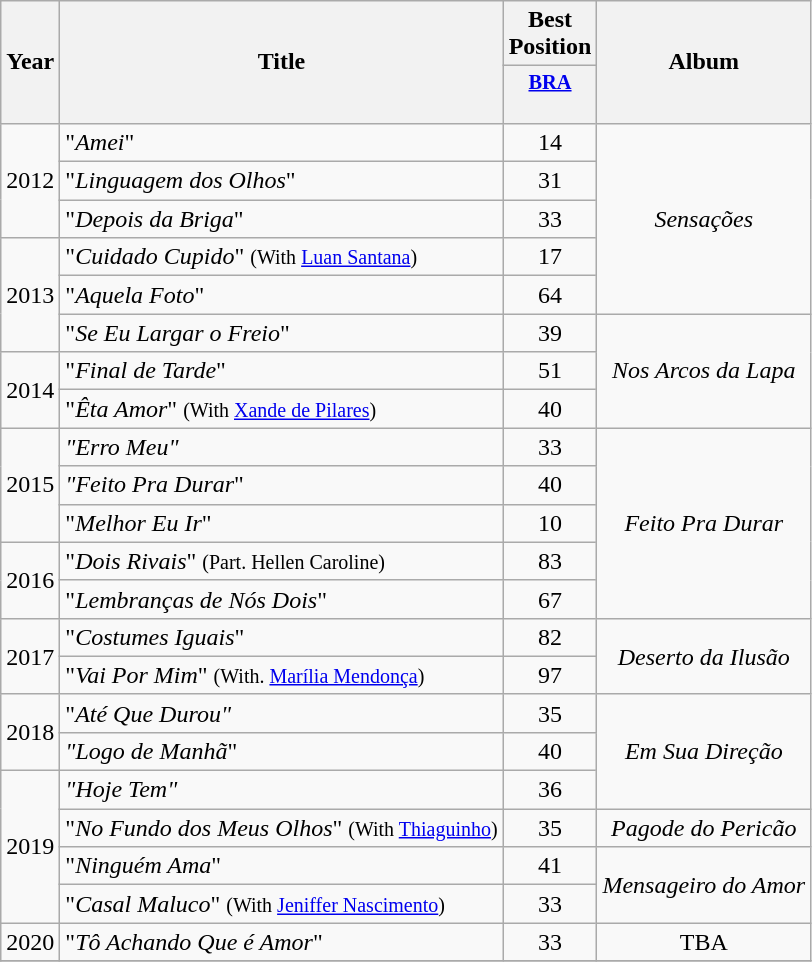<table class="wikitable">
<tr>
<th rowspan="2">Year</th>
<th rowspan="2">Title</th>
<th colspan="1">Best Position</th>
<th rowspan="2">Album</th>
</tr>
<tr>
<th style="width:3em;font-size:85%"><a href='#'>BRA</a><br><br></th>
</tr>
<tr>
<td rowspan="3" align="center">2012</td>
<td align="left">"<em>Amei</em>"</td>
<td align="center">14</td>
<td rowspan="5" align="center"><em>Sensações</em></td>
</tr>
<tr>
<td align="left">"<em>Linguagem dos Olhos</em>"</td>
<td align="center">31</td>
</tr>
<tr>
<td align="left">"<em>Depois da Briga</em>"</td>
<td align="center">33</td>
</tr>
<tr>
<td rowspan="3" align="center">2013</td>
<td align="left">"<em>Cuidado Cupido</em>" <small>(With </small><small><a href='#'>Luan Santana</a>)</small></td>
<td align="center">17</td>
</tr>
<tr>
<td align="left">"<em>Aquela Foto</em>"</td>
<td align="center">64</td>
</tr>
<tr>
<td align="left">"<em>Se Eu Largar o Freio</em>"</td>
<td align="center">39</td>
<td rowspan="3" align="center"><em>Nos Arcos da Lapa</em></td>
</tr>
<tr>
<td rowspan="2" align="center">2014</td>
<td align="left">"<em>Final de Tarde</em>"</td>
<td align="center">51</td>
</tr>
<tr>
<td align="left">"<em>Êta Amor</em>" <small>(With </small><small><a href='#'>Xande de Pilares</a>)</small></td>
<td align="center">40</td>
</tr>
<tr>
<td rowspan="3" align="center">2015</td>
<td align="left"><em>"Erro Meu"</em></td>
<td align="center">33</td>
<td rowspan="5" align="center"><em>Feito Pra Durar</em></td>
</tr>
<tr>
<td align="left"><em>"Feito Pra Durar</em>"</td>
<td align="center">40</td>
</tr>
<tr>
<td align="left">"<em>Melhor Eu Ir</em>"</td>
<td align="center">10</td>
</tr>
<tr>
<td rowspan="2" align="center">2016</td>
<td align="left">"<em>Dois Rivais</em>" <small>(Part. </small><small>Hellen Caroline)</small></td>
<td align="center">83</td>
</tr>
<tr>
<td align="left">"<em>Lembranças de Nós Dois</em>"</td>
<td align="center">67</td>
</tr>
<tr>
<td rowspan="2" align="center">2017</td>
<td align="left">"<em>Costumes Iguais</em>"</td>
<td align="center">82</td>
<td rowspan="2" align="center"><em>Deserto da Ilusão</em></td>
</tr>
<tr>
<td align="left">"<em>Vai Por Mim</em>" <small>(With. </small><small><a href='#'>Marília Mendonça</a>)</small></td>
<td align="center">97</td>
</tr>
<tr>
<td rowspan="2" align="center">2018</td>
<td align="left">"<em>Até Que Durou"</em></td>
<td align="center">35</td>
<td rowspan="3" align="center"><em>Em Sua Direção</em></td>
</tr>
<tr>
<td align="left"><em>"Logo de Manhã</em>"</td>
<td align="center">40</td>
</tr>
<tr>
<td rowspan="4" align="center">2019</td>
<td align="left"><em>"Hoje Tem"</em></td>
<td align="center">36</td>
</tr>
<tr>
<td align="left">"<em>No Fundo dos Meus Olhos</em>" <small>(With </small><small><a href='#'>Thiaguinho</a>)</small></td>
<td align="center">35</td>
<td rowspan="1" align="center"><em>Pagode do Pericão</em></td>
</tr>
<tr>
<td align="left">"<em>Ninguém Ama</em>"</td>
<td align="center">41</td>
<td rowspan="2" align="center"><em>Mensageiro do Amor</em></td>
</tr>
<tr>
<td align="left">"<em>Casal Maluco</em>" <small>(With </small><small><a href='#'>Jeniffer Nascimento</a>)</small></td>
<td align="center">33</td>
</tr>
<tr>
<td rowspan="1" align="center">2020</td>
<td align="left">"<em>Tô Achando Que é Amor</em>"</td>
<td align="center">33</td>
<td rowspan="1" align="center">TBA</td>
</tr>
<tr>
</tr>
</table>
